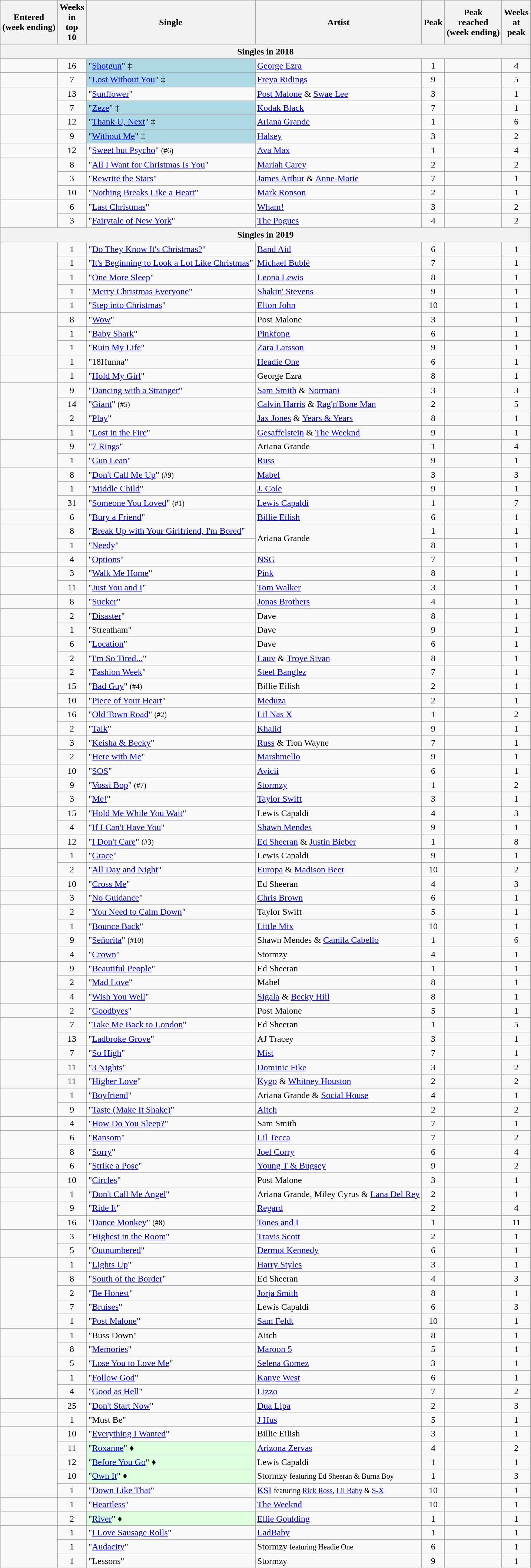<table class="wikitable sortable" style="text-align:center">
<tr>
<th>Entered <br>(week ending)</th>
<th data-sort-type="number">Weeks<br>in<br>top<br>10</th>
<th>Single</th>
<th>Artist</th>
<th data-sort-type="number">Peak</th>
<th>Peak<br>reached <br>(week ending)</th>
<th data-sort-type="number">Weeks<br>at<br>peak</th>
</tr>
<tr>
<th colspan="7">Singles in 2018</th>
</tr>
<tr>
<td></td>
<td>16</td>
<td align="left" bgcolor=lightblue>"<a href='#'>Shotgun</a>" ‡ </td>
<td align="left"><a href='#'>George Ezra</a></td>
<td>1</td>
<td></td>
<td>4</td>
</tr>
<tr>
<td></td>
<td>7</td>
<td align="left" bgcolor=lightblue>"<a href='#'>Lost Without You</a>" ‡ </td>
<td align="left"><a href='#'>Freya Ridings</a></td>
<td>9</td>
<td></td>
<td>5</td>
</tr>
<tr>
<td rowspan="2"></td>
<td>13</td>
<td align="left">"<a href='#'>Sunflower</a>" </td>
<td align="left"><a href='#'>Post Malone</a> & <a href='#'>Swae Lee</a></td>
<td>3</td>
<td></td>
<td>1</td>
</tr>
<tr>
<td>7</td>
<td align="left" bgcolor=lightblue>"<a href='#'>Zeze</a>" ‡ </td>
<td align="left"><a href='#'>Kodak Black</a> </td>
<td>7</td>
<td></td>
<td>1</td>
</tr>
<tr>
<td rowspan="2"></td>
<td>12</td>
<td align="left" bgcolor=lightblue>"<a href='#'>Thank U, Next</a>" ‡</td>
<td align="left"><a href='#'>Ariana Grande</a></td>
<td>1</td>
<td></td>
<td>6</td>
</tr>
<tr>
<td>9</td>
<td align="left" bgcolor=lightblue>"<a href='#'>Without Me</a>" ‡ </td>
<td align="left"><a href='#'>Halsey</a></td>
<td>3</td>
<td></td>
<td>2</td>
</tr>
<tr>
<td></td>
<td>12</td>
<td align="left">"<a href='#'>Sweet but Psycho</a>" <small>(#6)</small> </td>
<td align="left"><a href='#'>Ava Max</a></td>
<td>1</td>
<td></td>
<td>4</td>
</tr>
<tr>
<td rowspan="3"></td>
<td>8</td>
<td align="left">"<a href='#'>All I Want for Christmas Is You</a>" </td>
<td align="left"><a href='#'>Mariah Carey</a></td>
<td>2</td>
<td></td>
<td>2</td>
</tr>
<tr>
<td>3</td>
<td align="left">"<a href='#'>Rewrite the Stars</a>" </td>
<td align="left"><a href='#'>James Arthur</a> & <a href='#'>Anne-Marie</a></td>
<td>7</td>
<td></td>
<td>1</td>
</tr>
<tr>
<td>10</td>
<td align="left">"<a href='#'>Nothing Breaks Like a Heart</a>" </td>
<td align="left"><a href='#'>Mark Ronson</a> </td>
<td>2</td>
<td></td>
<td>1</td>
</tr>
<tr>
<td rowspan="2"></td>
<td>6</td>
<td align="left">"<a href='#'>Last Christmas</a>" </td>
<td align="left"><a href='#'>Wham!</a></td>
<td>3</td>
<td></td>
<td>2</td>
</tr>
<tr>
<td>3</td>
<td align="left">"<a href='#'>Fairytale of New York</a>" </td>
<td align="left"><a href='#'>The Pogues</a> </td>
<td>4</td>
<td></td>
<td>2</td>
</tr>
<tr>
<th colspan="7">Singles in 2019</th>
</tr>
<tr>
<td rowspan="5"></td>
<td>1</td>
<td align="left">"<a href='#'>Do They Know It's Christmas?</a>" </td>
<td align="left"><a href='#'>Band Aid</a></td>
<td>6</td>
<td></td>
<td>1</td>
</tr>
<tr>
<td>1</td>
<td align="left">"<a href='#'>It's Beginning to Look a Lot Like Christmas</a>"</td>
<td align="left"><a href='#'>Michael Bublé</a></td>
<td>7</td>
<td></td>
<td>1</td>
</tr>
<tr>
<td>1</td>
<td align="left">"<a href='#'>One More Sleep</a>" </td>
<td align="left"><a href='#'>Leona Lewis</a></td>
<td>8</td>
<td></td>
<td>1</td>
</tr>
<tr>
<td>1</td>
<td align="left">"<a href='#'>Merry Christmas Everyone</a>" </td>
<td align="left"><a href='#'>Shakin' Stevens</a></td>
<td>9</td>
<td></td>
<td>1</td>
</tr>
<tr>
<td>1</td>
<td align="left">"<a href='#'>Step into Christmas</a>" </td>
<td align="left"><a href='#'>Elton John</a></td>
<td>10</td>
<td></td>
<td>1</td>
</tr>
<tr>
<td rowspan="3"></td>
<td>8</td>
<td align="left">"<a href='#'>Wow</a>"</td>
<td align="left">Post Malone</td>
<td>3</td>
<td></td>
<td>1</td>
</tr>
<tr>
<td>1</td>
<td align="left">"<a href='#'>Baby Shark</a>"</td>
<td align="left"><a href='#'>Pinkfong</a></td>
<td>6</td>
<td></td>
<td>1</td>
</tr>
<tr>
<td>1</td>
<td align="left">"<a href='#'>Ruin My Life</a>"</td>
<td align="left"><a href='#'>Zara Larsson</a></td>
<td>9</td>
<td></td>
<td>1</td>
</tr>
<tr>
<td rowspan="2"></td>
<td>1</td>
<td align="left">"18Hunna"</td>
<td align="left"><a href='#'>Headie One</a> </td>
<td>6</td>
<td></td>
<td>1</td>
</tr>
<tr>
<td>1</td>
<td align="left">"<a href='#'>Hold My Girl</a>"</td>
<td align="left">George Ezra</td>
<td>8</td>
<td></td>
<td>1</td>
</tr>
<tr>
<td rowspan="4"></td>
<td>9</td>
<td align="left">"<a href='#'>Dancing with a Stranger</a>"</td>
<td align="left"><a href='#'>Sam Smith</a> & <a href='#'>Normani</a></td>
<td>3</td>
<td></td>
<td>3</td>
</tr>
<tr>
<td>14</td>
<td align="left">"<a href='#'>Giant</a>" <small>(#5)</small></td>
<td align="left"><a href='#'>Calvin Harris</a> & <a href='#'>Rag'n'Bone Man</a></td>
<td>2</td>
<td></td>
<td>5</td>
</tr>
<tr>
<td>2</td>
<td align="left">"<a href='#'>Play</a>"</td>
<td align="left"><a href='#'>Jax Jones</a> & <a href='#'>Years & Years</a></td>
<td>8</td>
<td></td>
<td>1</td>
</tr>
<tr>
<td>1</td>
<td align="left">"<a href='#'>Lost in the Fire</a>"</td>
<td align="left"><a href='#'>Gesaffelstein</a> & <a href='#'>The Weeknd</a></td>
<td>9</td>
<td></td>
<td>1</td>
</tr>
<tr>
<td rowspan="2"></td>
<td>9</td>
<td align="left">"<a href='#'>7 Rings</a>"</td>
<td align="left">Ariana Grande</td>
<td>1</td>
<td></td>
<td>4</td>
</tr>
<tr>
<td>1</td>
<td align="left">"<a href='#'>Gun Lean</a>"</td>
<td align="left"><a href='#'>Russ</a></td>
<td>9</td>
<td></td>
<td>1</td>
</tr>
<tr>
<td rowspan="3"></td>
<td>8</td>
<td align="left">"<a href='#'>Don't Call Me Up</a>" <small>(#9)</small></td>
<td align="left"><a href='#'>Mabel</a></td>
<td>3</td>
<td></td>
<td>3</td>
</tr>
<tr>
<td>1</td>
<td align="left">"<a href='#'>Middle Child</a>"</td>
<td align="left"><a href='#'>J. Cole</a></td>
<td>9</td>
<td></td>
<td>1</td>
</tr>
<tr>
<td>31</td>
<td align="left">"<a href='#'>Someone You Loved</a>" <small>(#1)</small> </td>
<td align="left"><a href='#'>Lewis Capaldi</a></td>
<td>1</td>
<td></td>
<td>7</td>
</tr>
<tr>
<td></td>
<td>6</td>
<td align="left">"<a href='#'>Bury a Friend</a>" </td>
<td align="left"><a href='#'>Billie Eilish</a></td>
<td>6</td>
<td></td>
<td>1</td>
</tr>
<tr>
<td rowspan="2"></td>
<td>8</td>
<td align="left">"<a href='#'>Break Up with Your Girlfriend, I'm Bored</a>"</td>
<td align="left" rowspan="2">Ariana Grande</td>
<td>1</td>
<td></td>
<td>1</td>
</tr>
<tr>
<td>1</td>
<td align="left">"<a href='#'>Needy</a>"</td>
<td>8</td>
<td></td>
<td>1</td>
</tr>
<tr>
<td></td>
<td>4</td>
<td align="left">"<a href='#'>Options</a>"</td>
<td align="left"><a href='#'>NSG</a> </td>
<td>7</td>
<td></td>
<td>1</td>
</tr>
<tr>
<td rowspan="2"></td>
<td>3</td>
<td align="left">"<a href='#'>Walk Me Home</a>"</td>
<td align="left"><a href='#'>Pink</a></td>
<td>8</td>
<td></td>
<td>1</td>
</tr>
<tr>
<td>11</td>
<td align="left">"<a href='#'>Just You and I</a>"</td>
<td align="left"><a href='#'>Tom Walker</a></td>
<td>3</td>
<td></td>
<td>1</td>
</tr>
<tr>
<td></td>
<td>8</td>
<td align="left">"<a href='#'>Sucker</a>"</td>
<td align="left"><a href='#'>Jonas Brothers</a></td>
<td>4</td>
<td></td>
<td>1</td>
</tr>
<tr>
<td rowspan="2"></td>
<td>2</td>
<td align="left">"<a href='#'>Disaster</a>"</td>
<td align="left">Dave </td>
<td>8</td>
<td></td>
<td>1</td>
</tr>
<tr>
<td>1</td>
<td align="left">"Streatham"</td>
<td align="left">Dave</td>
<td>9</td>
<td></td>
<td>1</td>
</tr>
<tr>
<td rowspan="2"></td>
<td>6</td>
<td align="left">"<a href='#'>Location</a>" </td>
<td align="left">Dave </td>
<td>6</td>
<td></td>
<td>1</td>
</tr>
<tr>
<td>2</td>
<td align="left">"<a href='#'>I'm So Tired...</a>"</td>
<td align="left"><a href='#'>Lauv</a> & <a href='#'>Troye Sivan</a></td>
<td>8</td>
<td></td>
<td>1</td>
</tr>
<tr>
<td></td>
<td>2</td>
<td align="left">"<a href='#'>Fashion Week</a>"</td>
<td align="left"><a href='#'>Steel Banglez</a> </td>
<td>7</td>
<td></td>
<td>1</td>
</tr>
<tr>
<td rowspan="2"></td>
<td>15</td>
<td align="left">"<a href='#'>Bad Guy</a>" <small>(#4)</small> </td>
<td align="left">Billie Eilish</td>
<td>2</td>
<td></td>
<td>1</td>
</tr>
<tr>
<td>10</td>
<td align="left">"<a href='#'>Piece of Your Heart</a>"</td>
<td align="left"><a href='#'>Meduza</a> </td>
<td>2</td>
<td></td>
<td>1</td>
</tr>
<tr>
<td rowspan="2"></td>
<td>16</td>
<td align="left">"<a href='#'>Old Town Road</a>" <small>(#2)</small></td>
<td align="left"><a href='#'>Lil Nas X</a></td>
<td>1</td>
<td></td>
<td>2</td>
</tr>
<tr>
<td>2</td>
<td align="left">"<a href='#'>Talk</a>" </td>
<td align="left"><a href='#'>Khalid</a></td>
<td>9</td>
<td></td>
<td>1</td>
</tr>
<tr>
<td rowspan="2"></td>
<td>3</td>
<td align="left">"<a href='#'>Keisha & Becky</a>"</td>
<td align="left"><a href='#'>Russ</a> & Tion Wayne</td>
<td>7</td>
<td></td>
<td>1</td>
</tr>
<tr>
<td>2</td>
<td align="left">"<a href='#'>Here with Me</a>"</td>
<td align="left"><a href='#'>Marshmello</a> </td>
<td>9</td>
<td></td>
<td>1</td>
</tr>
<tr>
<td></td>
<td>10</td>
<td align="left">"<a href='#'>SOS</a>"</td>
<td align="left"><a href='#'>Avicii</a> </td>
<td>6</td>
<td></td>
<td>1</td>
</tr>
<tr>
<td rowspan="2"></td>
<td>9</td>
<td align="left">"<a href='#'>Vossi Bop</a>" <small>(#7)</small></td>
<td align="left"><a href='#'>Stormzy</a></td>
<td>1</td>
<td></td>
<td>2</td>
</tr>
<tr>
<td>3</td>
<td align="left">"<a href='#'>Me!</a>"</td>
<td align="left"><a href='#'>Taylor Swift</a> </td>
<td>3</td>
<td></td>
<td>1</td>
</tr>
<tr>
<td rowspan="2"></td>
<td>15</td>
<td align="left">"<a href='#'>Hold Me While You Wait</a>"</td>
<td align="left">Lewis Capaldi</td>
<td>4</td>
<td></td>
<td>3</td>
</tr>
<tr>
<td>4</td>
<td align="left">"<a href='#'>If I Can't Have You</a>"</td>
<td align="left"><a href='#'>Shawn Mendes</a></td>
<td>9</td>
<td></td>
<td>1</td>
</tr>
<tr>
<td></td>
<td>12</td>
<td align="left">"<a href='#'>I Don't Care</a>" <small>(#3)</small> </td>
<td align="left"><a href='#'>Ed Sheeran</a> & <a href='#'>Justin Bieber</a></td>
<td>1</td>
<td></td>
<td>8</td>
</tr>
<tr>
<td rowspan="2"></td>
<td>1</td>
<td align="left">"<a href='#'>Grace</a>"</td>
<td align="left">Lewis Capaldi</td>
<td>9</td>
<td></td>
<td>1</td>
</tr>
<tr>
<td>2</td>
<td align="left">"<a href='#'>All Day and Night</a>" </td>
<td align="left"><a href='#'>Europa</a> & <a href='#'>Madison Beer</a></td>
<td>10</td>
<td></td>
<td>2</td>
</tr>
<tr>
<td></td>
<td>10</td>
<td align="left">"<a href='#'>Cross Me</a>"</td>
<td align="left">Ed Sheeran </td>
<td>4</td>
<td></td>
<td>3</td>
</tr>
<tr>
<td></td>
<td>3</td>
<td align="left">"<a href='#'>No Guidance</a>"</td>
<td align="left"><a href='#'>Chris Brown</a> </td>
<td>6</td>
<td></td>
<td>1</td>
</tr>
<tr>
<td rowspan="2"></td>
<td>2</td>
<td align="left">"<a href='#'>You Need to Calm Down</a>"</td>
<td align="left">Taylor Swift</td>
<td>5</td>
<td></td>
<td>1</td>
</tr>
<tr>
<td>1</td>
<td align="left">"<a href='#'>Bounce Back</a>"</td>
<td align="left"><a href='#'>Little Mix</a></td>
<td>10</td>
<td></td>
<td>1</td>
</tr>
<tr>
<td rowspan="2"></td>
<td>9</td>
<td align="left">"<a href='#'>Señorita</a>" <small>(#10)</small></td>
<td align="left">Shawn Mendes & <a href='#'>Camila Cabello</a></td>
<td>1</td>
<td></td>
<td>6</td>
</tr>
<tr>
<td>4</td>
<td align="left">"<a href='#'>Crown</a>"</td>
<td align="left">Stormzy</td>
<td>4</td>
<td></td>
<td>1</td>
</tr>
<tr>
<td rowspan="3"></td>
<td>9</td>
<td align="left">"<a href='#'>Beautiful People</a>"</td>
<td align="left">Ed Sheeran </td>
<td>1</td>
<td></td>
<td>1</td>
</tr>
<tr>
<td>2</td>
<td align="left">"<a href='#'>Mad Love</a>"</td>
<td align="left">Mabel</td>
<td>8</td>
<td></td>
<td>1</td>
</tr>
<tr>
<td>4</td>
<td align="left">"<a href='#'>Wish You Well</a>"</td>
<td align="left"><a href='#'>Sigala</a> & <a href='#'>Becky Hill</a></td>
<td>8</td>
<td></td>
<td>1</td>
</tr>
<tr>
<td></td>
<td>2</td>
<td align="left">"<a href='#'>Goodbyes</a>" </td>
<td align="left">Post Malone </td>
<td>5</td>
<td></td>
<td>1</td>
</tr>
<tr>
<td rowspan="3"></td>
<td>7</td>
<td align="left">"<a href='#'>Take Me Back to London</a>" </td>
<td align="left">Ed Sheeran </td>
<td>1</td>
<td></td>
<td>5</td>
</tr>
<tr>
<td>13</td>
<td align="left">"<a href='#'>Ladbroke Grove</a>"</td>
<td align="left">AJ Tracey</td>
<td>3</td>
<td></td>
<td>1</td>
</tr>
<tr>
<td>7</td>
<td align="left">"<a href='#'>So High</a>" </td>
<td align="left"><a href='#'>Mist</a> </td>
<td>7</td>
<td></td>
<td>1</td>
</tr>
<tr>
<td rowspan="2"></td>
<td>11</td>
<td align="left">"<a href='#'>3 Nights</a>"</td>
<td align="left"><a href='#'>Dominic Fike</a></td>
<td>3</td>
<td></td>
<td>2</td>
</tr>
<tr>
<td>11</td>
<td align="left">"<a href='#'>Higher Love</a>"</td>
<td align="left"><a href='#'>Kygo</a> & <a href='#'>Whitney Houston</a></td>
<td>2</td>
<td></td>
<td>2</td>
</tr>
<tr>
<td rowspan="2"></td>
<td>1</td>
<td align="left">"<a href='#'>Boyfriend</a>"</td>
<td align="left">Ariana Grande & <a href='#'>Social House</a></td>
<td>4</td>
<td></td>
<td>1</td>
</tr>
<tr>
<td>9</td>
<td align="left">"<a href='#'>Taste (Make It Shake)</a>"</td>
<td align="left"><a href='#'>Aitch</a></td>
<td>2</td>
<td></td>
<td>2</td>
</tr>
<tr>
<td></td>
<td>4</td>
<td align="left">"<a href='#'>How Do You Sleep?</a>"</td>
<td align="left">Sam Smith</td>
<td>7</td>
<td></td>
<td>1</td>
</tr>
<tr>
<td rowspan="2"></td>
<td>6</td>
<td align="left">"<a href='#'>Ransom</a>" </td>
<td align="left"><a href='#'>Lil Tecca</a></td>
<td>7</td>
<td></td>
<td>2</td>
</tr>
<tr>
<td>8</td>
<td align="left">"<a href='#'>Sorry</a>"</td>
<td align="left"><a href='#'>Joel Corry</a></td>
<td>6</td>
<td></td>
<td>4</td>
</tr>
<tr>
<td></td>
<td>6</td>
<td align="left">"<a href='#'>Strike a Pose</a>"</td>
<td align="left"><a href='#'>Young T & Bugsey</a> </td>
<td>9</td>
<td></td>
<td>2</td>
</tr>
<tr>
<td></td>
<td>10</td>
<td align="left">"<a href='#'>Circles</a>"</td>
<td align="left">Post Malone</td>
<td>3</td>
<td></td>
<td>1</td>
</tr>
<tr>
<td></td>
<td>1</td>
<td align="left">"<a href='#'>Don't Call Me Angel</a>"</td>
<td align="left">Ariana Grande, Miley Cyrus & <a href='#'>Lana Del Rey</a></td>
<td>2</td>
<td></td>
<td>1</td>
</tr>
<tr>
<td rowspan="2"></td>
<td>9</td>
<td align="left">"<a href='#'>Ride It</a>"</td>
<td align="left"><a href='#'>Regard</a></td>
<td>2</td>
<td></td>
<td>4</td>
</tr>
<tr>
<td>16</td>
<td align="left">"<a href='#'>Dance Monkey</a>" <small>(#8)</small> </td>
<td align="left"><a href='#'>Tones and I</a></td>
<td>1</td>
<td></td>
<td>11</td>
</tr>
<tr>
<td rowspan="2"></td>
<td>3</td>
<td align="left">"<a href='#'>Highest in the Room</a>"</td>
<td align="left"><a href='#'>Travis Scott</a></td>
<td>2</td>
<td></td>
<td>1</td>
</tr>
<tr>
<td>5</td>
<td align="left">"<a href='#'>Outnumbered</a>"</td>
<td align="left"><a href='#'>Dermot Kennedy</a></td>
<td>6</td>
<td></td>
<td>1</td>
</tr>
<tr>
<td rowspan="5"></td>
<td>1</td>
<td align="left">"<a href='#'>Lights Up</a>"</td>
<td align="left"><a href='#'>Harry Styles</a></td>
<td>3</td>
<td></td>
<td>1</td>
</tr>
<tr>
<td>8</td>
<td align="left">"<a href='#'>South of the Border</a>"</td>
<td align="left">Ed Sheeran </td>
<td>4</td>
<td></td>
<td>3</td>
</tr>
<tr>
<td>2</td>
<td align="left">"<a href='#'>Be Honest</a>"</td>
<td align="left"><a href='#'>Jorja Smith</a> </td>
<td>8</td>
<td></td>
<td>1</td>
</tr>
<tr>
<td>7</td>
<td align="left">"<a href='#'>Bruises</a>"</td>
<td align="left">Lewis Capaldi</td>
<td>6</td>
<td></td>
<td>3</td>
</tr>
<tr>
<td>1</td>
<td align="left">"<a href='#'>Post Malone</a>"</td>
<td align="left"><a href='#'>Sam Feldt</a> </td>
<td>10</td>
<td></td>
<td>1</td>
</tr>
<tr>
<td rowspan="2"></td>
<td>1</td>
<td align="left">"Buss Down"</td>
<td align="left">Aitch </td>
<td>8</td>
<td></td>
<td>1</td>
</tr>
<tr>
<td>8</td>
<td align="left">"<a href='#'>Memories</a>"</td>
<td align="left"><a href='#'>Maroon 5</a></td>
<td>5</td>
<td></td>
<td>1</td>
</tr>
<tr>
<td rowspan="3"></td>
<td>5</td>
<td align="left">"<a href='#'>Lose You to Love Me</a>" </td>
<td align="left"><a href='#'>Selena Gomez</a></td>
<td>3</td>
<td></td>
<td>1</td>
</tr>
<tr>
<td>1</td>
<td align="left">"<a href='#'>Follow God</a>"</td>
<td align="left"><a href='#'>Kanye West</a></td>
<td>6</td>
<td></td>
<td>1</td>
</tr>
<tr>
<td>4</td>
<td align="left">"<a href='#'>Good as Hell</a>" </td>
<td align="left"><a href='#'>Lizzo</a></td>
<td>7</td>
<td></td>
<td>2</td>
</tr>
<tr>
<td></td>
<td>25</td>
<td align="left">"<a href='#'>Don't Start Now</a>" </td>
<td align="left"><a href='#'>Dua Lipa</a></td>
<td>2</td>
<td></td>
<td>3</td>
</tr>
<tr>
<td></td>
<td>1</td>
<td align="left">"Must Be"</td>
<td align="left"><a href='#'>J Hus</a></td>
<td>5</td>
<td></td>
<td>1</td>
</tr>
<tr>
<td rowspan="2"></td>
<td>10</td>
<td align="left">"<a href='#'>Everything I Wanted</a>" </td>
<td align="left">Billie Eilish</td>
<td>3</td>
<td></td>
<td>1</td>
</tr>
<tr>
<td>11</td>
<td align="left" bgcolor="#ddffdd">"<a href='#'>Roxanne</a>" ♦ </td>
<td align="left"><a href='#'>Arizona Zervas</a></td>
<td>4</td>
<td></td>
<td>2</td>
</tr>
<tr>
<td rowspan="3"></td>
<td>12</td>
<td align="left" bgcolor="#ddffdd">"<a href='#'>Before You Go</a>" ♦ </td>
<td align="left">Lewis Capaldi</td>
<td>1</td>
<td></td>
<td>1</td>
</tr>
<tr>
<td>10</td>
<td align="left" bgcolor="#ddffdd">"<a href='#'>Own It</a>" ♦</td>
<td align="left">Stormzy <small>featuring Ed Sheeran & Burna Boy</small></td>
<td>1</td>
<td></td>
<td>3</td>
</tr>
<tr>
<td>1</td>
<td align="left">"<a href='#'>Down Like That</a>"</td>
<td align="left"><a href='#'>KSI</a> <small>featuring <a href='#'>Rick Ross</a>, <a href='#'>Lil Baby</a> & <a href='#'>S-X</a></small></td>
<td>10</td>
<td></td>
<td>1</td>
</tr>
<tr>
<td></td>
<td>1</td>
<td align="left">"<a href='#'>Heartless</a>"</td>
<td align="left"><a href='#'>The Weeknd</a></td>
<td>10</td>
<td></td>
<td>1</td>
</tr>
<tr>
<td></td>
<td>2</td>
<td align="left" bgcolor="#ddffdd">"<a href='#'>River</a>" ♦ </td>
<td align="left"><a href='#'>Ellie Goulding</a></td>
<td>1</td>
<td></td>
<td>1</td>
</tr>
<tr>
<td rowspan="3"></td>
<td>1</td>
<td align="left">"<a href='#'>I Love Sausage Rolls</a>"</td>
<td align="left"><a href='#'>LadBaby</a></td>
<td>1</td>
<td></td>
<td>1</td>
</tr>
<tr>
<td>1</td>
<td align="left">"<a href='#'>Audacity</a>"</td>
<td align="left">Stormzy <small>featuring Headie One</small></td>
<td>6</td>
<td></td>
<td>1</td>
</tr>
<tr>
<td>1</td>
<td align="left">"Lessons"</td>
<td align="left">Stormzy</td>
<td>9</td>
<td></td>
<td>1</td>
</tr>
<tr>
</tr>
</table>
